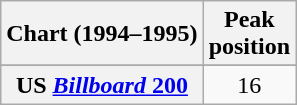<table class="wikitable sortable plainrowheaders" style="text-align:center">
<tr>
<th scope="col">Chart (1994–1995)</th>
<th scope="col">Peak<br>position</th>
</tr>
<tr>
</tr>
<tr>
</tr>
<tr>
</tr>
<tr>
</tr>
<tr>
<th scope="row">US <a href='#'><em>Billboard</em> 200</a></th>
<td>16</td>
</tr>
</table>
